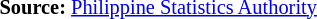<table style="font-size:85%;" '|>
<tr>
<td><br><p>
<strong>Source:</strong> <a href='#'>Philippine Statistics Authority</a>
</p></td>
</tr>
</table>
